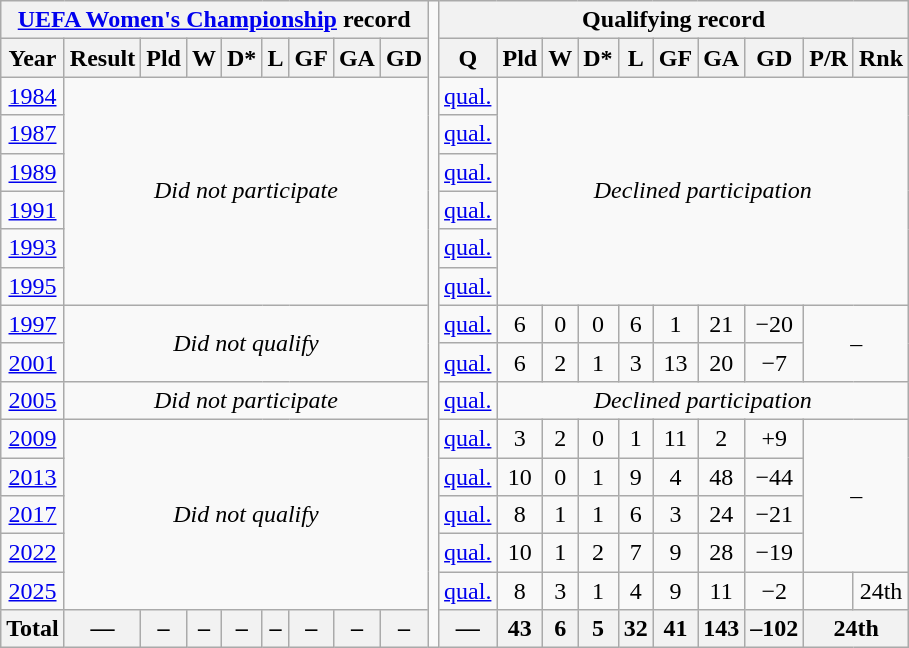<table class="wikitable" style="text-align: center; ">
<tr>
<th colspan="9"><a href='#'>UEFA Women's Championship</a> record</th>
<td rowspan=100></td>
<th colspan=10>Qualifying record</th>
</tr>
<tr>
<th>Year</th>
<th>Result</th>
<th>Pld</th>
<th>W</th>
<th>D*</th>
<th>L</th>
<th>GF</th>
<th>GA</th>
<th>GD</th>
<th>Q</th>
<th>Pld</th>
<th>W</th>
<th>D*</th>
<th>L</th>
<th>GF</th>
<th>GA</th>
<th>GD</th>
<th>P/R</th>
<th>Rnk</th>
</tr>
<tr>
<td><a href='#'>1984</a></td>
<td colspan=8 rowspan=6><em>Did not participate</em></td>
<td><a href='#'>qual.</a></td>
<td colspan=9 rowspan=6><em>Declined participation</em></td>
</tr>
<tr>
<td> <a href='#'>1987</a></td>
<td><a href='#'>qual.</a></td>
</tr>
<tr>
<td> <a href='#'>1989</a></td>
<td><a href='#'>qual.</a></td>
</tr>
<tr>
<td> <a href='#'>1991</a></td>
<td><a href='#'>qual.</a></td>
</tr>
<tr>
<td> <a href='#'>1993</a></td>
<td><a href='#'>qual.</a></td>
</tr>
<tr>
<td> <a href='#'>1995</a></td>
<td><a href='#'>qual.</a></td>
</tr>
<tr>
<td>  <a href='#'>1997</a></td>
<td colspan=8 rowspan=2><em>Did not qualify</em></td>
<td><a href='#'>qual.</a></td>
<td>6</td>
<td>0</td>
<td>0</td>
<td>6</td>
<td>1</td>
<td>21</td>
<td>−20</td>
<td colspan=2 rowspan=2>–</td>
</tr>
<tr>
<td> <a href='#'>2001</a></td>
<td><a href='#'>qual.</a></td>
<td>6</td>
<td>2</td>
<td>1</td>
<td>3</td>
<td>13</td>
<td>20</td>
<td>−7</td>
</tr>
<tr>
<td> <a href='#'>2005</a></td>
<td colspan=8><em>Did not participate</em></td>
<td><a href='#'>qual.</a></td>
<td colspan=9><em>Declined participation</em></td>
</tr>
<tr>
<td> <a href='#'>2009</a></td>
<td colspan=8 rowspan=5><em>Did not qualify</em></td>
<td><a href='#'>qual.</a></td>
<td>3</td>
<td>2</td>
<td>0</td>
<td>1</td>
<td>11</td>
<td>2</td>
<td>+9</td>
<td colspan=2 rowspan=4>–</td>
</tr>
<tr>
<td> <a href='#'>2013</a></td>
<td><a href='#'>qual.</a></td>
<td>10</td>
<td>0</td>
<td>1</td>
<td>9</td>
<td>4</td>
<td>48</td>
<td>−44</td>
</tr>
<tr>
<td> <a href='#'>2017</a></td>
<td><a href='#'>qual.</a></td>
<td>8</td>
<td>1</td>
<td>1</td>
<td>6</td>
<td>3</td>
<td>24</td>
<td>−21</td>
</tr>
<tr>
<td> <a href='#'>2022</a></td>
<td><a href='#'>qual.</a></td>
<td>10</td>
<td>1</td>
<td>2</td>
<td>7</td>
<td>9</td>
<td>28</td>
<td>−19</td>
</tr>
<tr>
<td> <a href='#'>2025</a></td>
<td><a href='#'>qual.</a></td>
<td>8</td>
<td>3</td>
<td>1</td>
<td>4</td>
<td>9</td>
<td>11</td>
<td>−2</td>
<td></td>
<td>24th</td>
</tr>
<tr>
<th>Total</th>
<th>—</th>
<th>–</th>
<th>–</th>
<th>–</th>
<th>–</th>
<th>–</th>
<th>–</th>
<th>–</th>
<th>—</th>
<th>43</th>
<th>6</th>
<th>5</th>
<th>32</th>
<th>41</th>
<th>143</th>
<th>–102</th>
<th colspan=2>24th</th>
</tr>
</table>
